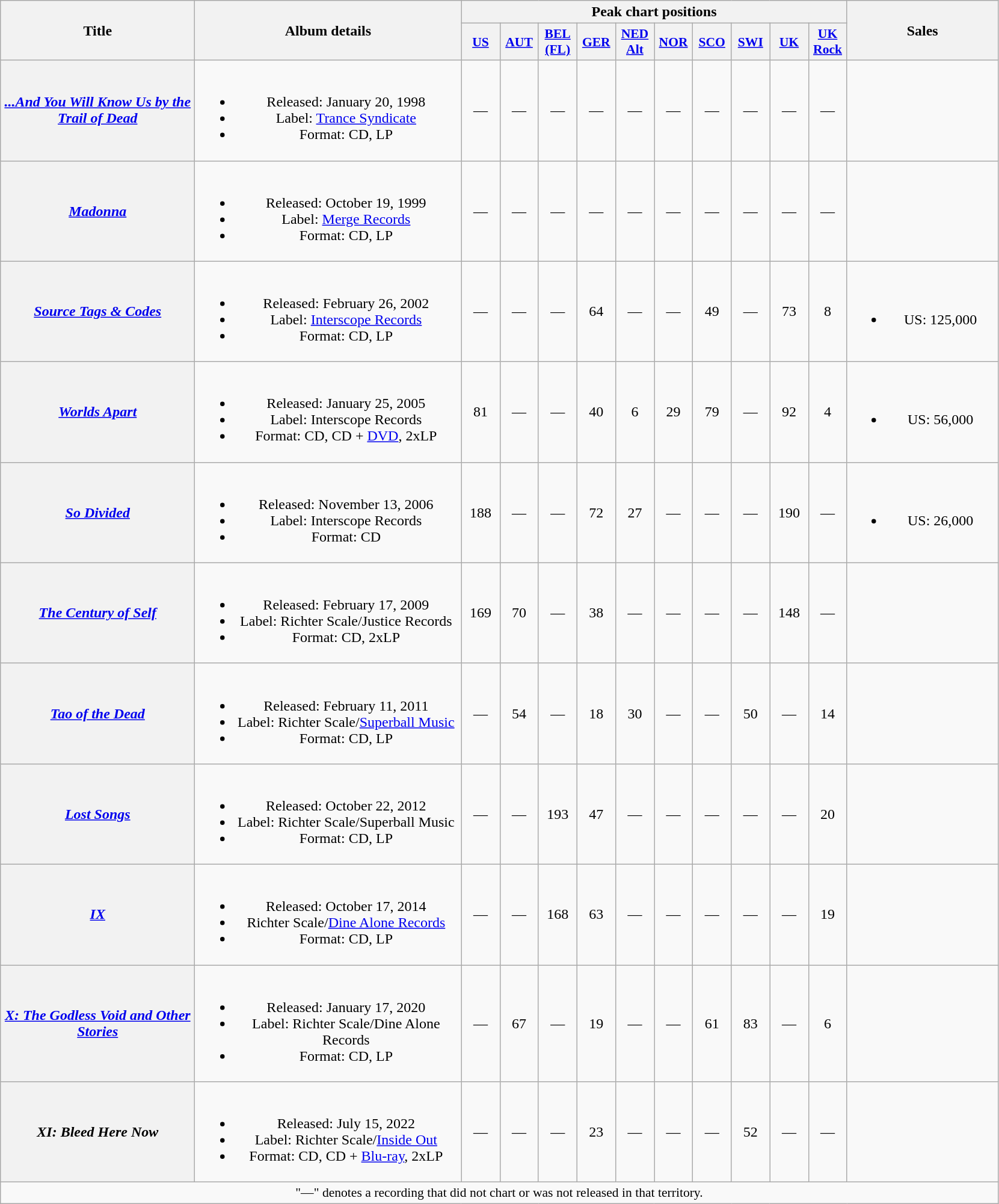<table class="wikitable plainrowheaders" style="text-align:center;">
<tr>
<th rowspan="2" scope="col" style="width:13em;">Title</th>
<th rowspan="2" scope="col" style="width:18em;">Album details</th>
<th colspan="10" scope="col">Peak chart positions</th>
<th rowspan="2" scope="col" style="width:10em;">Sales</th>
</tr>
<tr>
<th scope="col" style="width:2.5em;font-size:90%;"><a href='#'>US</a><br></th>
<th scope="col" style="width:2.5em;font-size:90%;"><a href='#'>AUT</a><br></th>
<th scope="col" style="width:2.5em;font-size:90%;"><a href='#'>BEL<br>(FL)</a><br></th>
<th scope="col" style="width:2.5em;font-size:90%;"><a href='#'>GER</a><br></th>
<th scope="col" style="width:2.5em;font-size:90%;"><a href='#'>NED<br>Alt</a><br></th>
<th scope="col" style="width:2.5em;font-size:90%;"><a href='#'>NOR</a><br></th>
<th scope="col" style="width:2.5em;font-size:90%;"><a href='#'>SCO</a><br></th>
<th scope="col" style="width:2.5em;font-size:90%;"><a href='#'>SWI</a><br></th>
<th scope="col" style="width:2.5em;font-size:90%;"><a href='#'>UK</a><br></th>
<th scope="col" style="width:2.5em;font-size:90%;"><a href='#'>UK<br>Rock</a><br></th>
</tr>
<tr>
<th scope="row"><em><a href='#'>...And You Will Know Us by the Trail of Dead</a></em></th>
<td><br><ul><li>Released: January 20, 1998</li><li>Label: <a href='#'>Trance Syndicate</a></li><li>Format: CD, LP</li></ul></td>
<td>—</td>
<td>—</td>
<td>—</td>
<td>—</td>
<td>—</td>
<td>—</td>
<td>—</td>
<td>—</td>
<td>—</td>
<td>—</td>
<td></td>
</tr>
<tr>
<th scope="row"><em><a href='#'>Madonna</a></em></th>
<td><br><ul><li>Released: October 19, 1999</li><li>Label: <a href='#'>Merge Records</a></li><li>Format: CD, LP</li></ul></td>
<td>—</td>
<td>—</td>
<td>—</td>
<td>—</td>
<td>—</td>
<td>—</td>
<td>—</td>
<td>—</td>
<td>—</td>
<td>—</td>
<td></td>
</tr>
<tr>
<th scope="row"><em><a href='#'>Source Tags & Codes</a></em></th>
<td><br><ul><li>Released: February 26, 2002</li><li>Label: <a href='#'>Interscope Records</a></li><li>Format: CD, LP</li></ul></td>
<td>—</td>
<td>—</td>
<td>—</td>
<td>64</td>
<td>—</td>
<td>—</td>
<td>49</td>
<td>—</td>
<td>73</td>
<td>8</td>
<td><br><ul><li>US: 125,000</li></ul></td>
</tr>
<tr>
<th scope="row"><em><a href='#'>Worlds Apart</a></em></th>
<td><br><ul><li>Released: January 25, 2005</li><li>Label: Interscope Records</li><li>Format: CD, CD + <a href='#'>DVD</a>, 2xLP</li></ul></td>
<td>81</td>
<td>—</td>
<td>—</td>
<td>40</td>
<td>6</td>
<td>29</td>
<td>79</td>
<td>—</td>
<td>92</td>
<td>4</td>
<td><br><ul><li>US: 56,000</li></ul></td>
</tr>
<tr>
<th scope="row"><em><a href='#'>So Divided</a></em></th>
<td><br><ul><li>Released: November 13, 2006</li><li>Label: Interscope Records</li><li>Format: CD</li></ul></td>
<td>188</td>
<td>—</td>
<td>—</td>
<td>72</td>
<td>27</td>
<td>—</td>
<td>—</td>
<td>—</td>
<td>190</td>
<td>—</td>
<td><br><ul><li>US: 26,000</li></ul></td>
</tr>
<tr>
<th scope="row"><em><a href='#'>The Century of Self</a></em></th>
<td><br><ul><li>Released: February 17, 2009</li><li>Label: Richter Scale/Justice Records</li><li>Format: CD, 2xLP</li></ul></td>
<td>169</td>
<td>70</td>
<td>—</td>
<td>38</td>
<td>—</td>
<td>—</td>
<td>—</td>
<td>—</td>
<td>148</td>
<td>—</td>
<td></td>
</tr>
<tr>
<th scope="row"><em><a href='#'>Tao of the Dead</a></em></th>
<td><br><ul><li>Released: February 11, 2011</li><li>Label: Richter Scale/<a href='#'>Superball Music</a></li><li>Format: CD, LP</li></ul></td>
<td>—</td>
<td>54</td>
<td>—</td>
<td>18</td>
<td>30</td>
<td>—</td>
<td>—</td>
<td>50</td>
<td>—</td>
<td>14</td>
<td></td>
</tr>
<tr>
<th scope="row"><em><a href='#'>Lost Songs</a></em></th>
<td><br><ul><li>Released: October 22, 2012</li><li>Label: Richter Scale/Superball Music</li><li>Format: CD, LP</li></ul></td>
<td>—</td>
<td>—</td>
<td>193</td>
<td>47</td>
<td>—</td>
<td>—</td>
<td>—</td>
<td>—</td>
<td>—</td>
<td>20</td>
<td></td>
</tr>
<tr>
<th scope="row"><em><a href='#'>IX</a></em></th>
<td><br><ul><li>Released: October 17, 2014</li><li>Richter Scale/<a href='#'>Dine Alone Records</a></li><li>Format: CD, LP</li></ul></td>
<td>—</td>
<td>—</td>
<td>168</td>
<td>63</td>
<td>—</td>
<td>—</td>
<td>—</td>
<td>—</td>
<td>—</td>
<td>19</td>
<td></td>
</tr>
<tr>
<th scope="row"><em><a href='#'>X: The Godless Void and Other Stories</a></em></th>
<td><br><ul><li>Released: January 17, 2020</li><li>Label: Richter Scale/Dine Alone Records</li><li>Format: CD, LP</li></ul></td>
<td>—</td>
<td>67</td>
<td>—</td>
<td>19</td>
<td>—</td>
<td>—</td>
<td>61</td>
<td>83</td>
<td>—</td>
<td>6</td>
<td></td>
</tr>
<tr>
<th scope="row"><em>XI: Bleed Here Now</em></th>
<td><br><ul><li>Released: July 15, 2022</li><li>Label: Richter Scale/<a href='#'>Inside Out</a></li><li>Format: CD, CD + <a href='#'>Blu-ray</a>, 2xLP</li></ul></td>
<td>—</td>
<td>—</td>
<td>—</td>
<td>23</td>
<td>—</td>
<td>—</td>
<td>—</td>
<td>52</td>
<td>—</td>
<td>—</td>
<td></td>
</tr>
<tr>
<td colspan="14" style="font-size:90%">"—" denotes a recording that did not chart or was not released in that territory.</td>
</tr>
</table>
